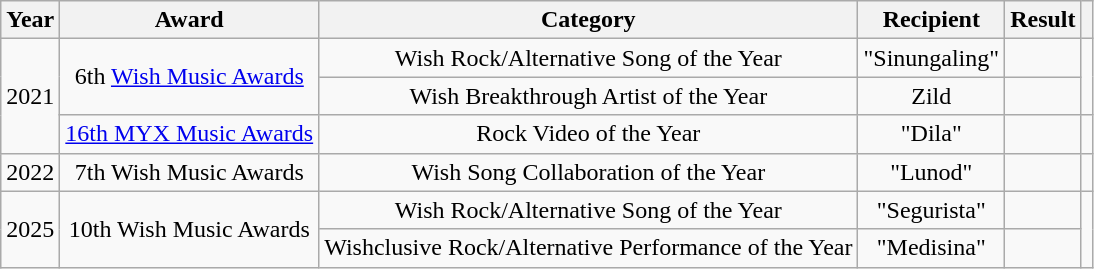<table class="wikitable">
<tr>
<th>Year</th>
<th>Award</th>
<th>Category</th>
<th>Recipient</th>
<th>Result</th>
<th class="unsortable"></th>
</tr>
<tr>
<td style="text-align:center;" rowspan="3">2021</td>
<td style="text-align:center;" rowspan="2">6th <a href='#'>Wish Music Awards</a></td>
<td style="text-align:center;">Wish Rock/Alternative Song of the Year</td>
<td style="text-align:center;">"Sinungaling"</td>
<td></td>
<td style="text-align:center;" rowspan="2"></td>
</tr>
<tr>
<td style="text-align:center;">Wish Breakthrough Artist of the Year</td>
<td style="text-align:center;">Zild</td>
<td></td>
</tr>
<tr>
<td style="text-align:center;"><a href='#'>16th MYX Music Awards</a></td>
<td style="text-align:center;">Rock Video of the Year</td>
<td style="text-align:center;">"Dila"</td>
<td></td>
<td></td>
</tr>
<tr>
<td style="text-align:center;" rowspan="1">2022</td>
<td style="text-align:center;" rowspan="1">7th Wish Music Awards</td>
<td style="text-align:center;">Wish Song Collaboration of the Year</td>
<td style="text-align:center;">"Lunod" </td>
<td></td>
<td style="text-align:center;" rowspan="1"></td>
</tr>
<tr>
<td style="text-align:center;" rowspan="2">2025</td>
<td style="text-align:center;" rowspan="2">10th Wish Music Awards</td>
<td style="text-align:center;">Wish Rock/Alternative Song of the Year</td>
<td style="text-align:center;">"Segurista"</td>
<td></td>
<td style="text-align:center;" rowspan="2"></td>
</tr>
<tr>
<td style="text-align:center;">Wishclusive Rock/Alternative Performance of the Year</td>
<td style="text-align:center;">"Medisina"</td>
<td></td>
</tr>
</table>
